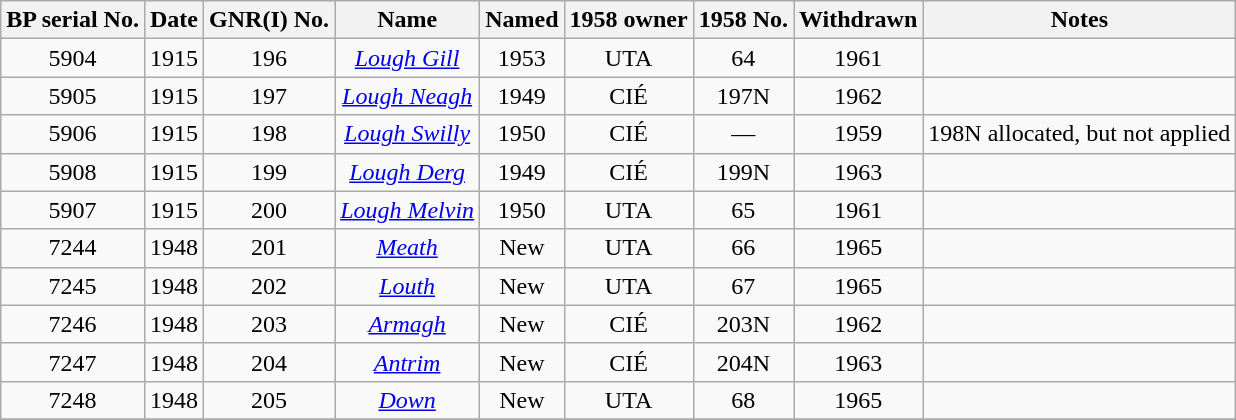<table class="wikitable sortable" style=text-align:center>
<tr>
<th>BP serial No.</th>
<th>Date</th>
<th>GNR(I) No.</th>
<th>Name</th>
<th>Named</th>
<th>1958 owner</th>
<th>1958 No.</th>
<th>Withdrawn</th>
<th>Notes</th>
</tr>
<tr>
<td>5904</td>
<td>1915</td>
<td>196</td>
<td><em><a href='#'>Lough Gill</a></em></td>
<td>1953</td>
<td>UTA</td>
<td>64</td>
<td>1961</td>
<td></td>
</tr>
<tr>
<td>5905</td>
<td>1915</td>
<td>197</td>
<td><em><a href='#'>Lough Neagh</a></em></td>
<td>1949</td>
<td>CIÉ</td>
<td>197N</td>
<td>1962</td>
<td></td>
</tr>
<tr>
<td>5906</td>
<td>1915</td>
<td>198</td>
<td><em><a href='#'>Lough Swilly</a></em></td>
<td>1950</td>
<td>CIÉ</td>
<td>—</td>
<td>1959</td>
<td>198N allocated, but not applied</td>
</tr>
<tr>
<td>5908</td>
<td>1915</td>
<td>199</td>
<td><em><a href='#'>Lough Derg</a></em></td>
<td>1949</td>
<td>CIÉ</td>
<td>199N</td>
<td>1963</td>
<td></td>
</tr>
<tr>
<td>5907</td>
<td>1915</td>
<td>200</td>
<td><em><a href='#'>Lough Melvin</a></em></td>
<td>1950</td>
<td>UTA</td>
<td>65</td>
<td>1961</td>
<td></td>
</tr>
<tr>
<td>7244</td>
<td>1948</td>
<td>201</td>
<td><em><a href='#'>Meath</a></em></td>
<td>New</td>
<td>UTA</td>
<td>66</td>
<td>1965</td>
<td></td>
</tr>
<tr>
<td>7245</td>
<td>1948</td>
<td>202</td>
<td><em><a href='#'>Louth</a></em></td>
<td>New</td>
<td>UTA</td>
<td>67</td>
<td>1965</td>
<td></td>
</tr>
<tr>
<td>7246</td>
<td>1948</td>
<td>203</td>
<td><em><a href='#'>Armagh</a></em></td>
<td>New</td>
<td>CIÉ</td>
<td>203N</td>
<td>1962</td>
<td></td>
</tr>
<tr>
<td>7247</td>
<td>1948</td>
<td>204</td>
<td><em><a href='#'>Antrim</a></em></td>
<td>New</td>
<td>CIÉ</td>
<td>204N</td>
<td>1963</td>
<td></td>
</tr>
<tr>
<td>7248</td>
<td>1948</td>
<td>205</td>
<td><em><a href='#'>Down</a></em></td>
<td>New</td>
<td>UTA</td>
<td>68</td>
<td>1965</td>
<td></td>
</tr>
<tr>
</tr>
</table>
